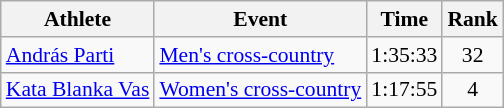<table class=wikitable style=font-size:90%;text-align:center>
<tr>
<th>Athlete</th>
<th>Event</th>
<th>Time</th>
<th>Rank</th>
</tr>
<tr>
<td align=left><a href='#'>András Parti</a></td>
<td align=left><a href='#'>Men's cross-country</a></td>
<td>1:35:33</td>
<td>32</td>
</tr>
<tr>
<td align=left><a href='#'>Kata Blanka Vas</a></td>
<td align=left><a href='#'>Women's cross-country</a></td>
<td>1:17:55</td>
<td>4</td>
</tr>
</table>
